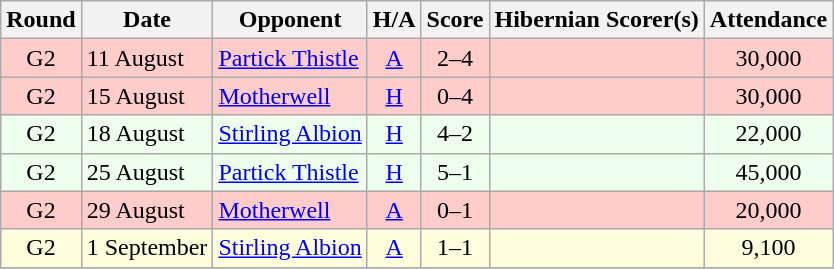<table class="wikitable" style="text-align:center">
<tr>
<th>Round</th>
<th>Date</th>
<th>Opponent</th>
<th>H/A</th>
<th>Score</th>
<th>Hibernian Scorer(s)</th>
<th>Attendance</th>
</tr>
<tr bgcolor=#FFCCCC>
<td>G2</td>
<td align=left>11 August</td>
<td align=left><a href='#'>Partick Thistle</a></td>
<td><a href='#'>A</a></td>
<td>2–4</td>
<td align=left></td>
<td>30,000</td>
</tr>
<tr bgcolor=#FFCCCC>
<td>G2</td>
<td align=left>15 August</td>
<td align=left><a href='#'>Motherwell</a></td>
<td><a href='#'>H</a></td>
<td>0–4</td>
<td align=left></td>
<td>30,000</td>
</tr>
<tr bgcolor=#EEFFEE>
<td>G2</td>
<td align=left>18 August</td>
<td align=left><a href='#'>Stirling Albion</a></td>
<td><a href='#'>H</a></td>
<td>4–2</td>
<td align=left></td>
<td>22,000</td>
</tr>
<tr bgcolor=#EEFFEE>
<td>G2</td>
<td align=left>25 August</td>
<td align=left><a href='#'>Partick Thistle</a></td>
<td><a href='#'>H</a></td>
<td>5–1</td>
<td align=left></td>
<td>45,000</td>
</tr>
<tr bgcolor=#FFCCCC>
<td>G2</td>
<td align=left>29 August</td>
<td align=left><a href='#'>Motherwell</a></td>
<td><a href='#'>A</a></td>
<td>0–1</td>
<td align=left></td>
<td>20,000</td>
</tr>
<tr bgcolor=#FFFFDD>
<td>G2</td>
<td align=left>1 September</td>
<td align=left><a href='#'>Stirling Albion</a></td>
<td><a href='#'>A</a></td>
<td>1–1</td>
<td align=left></td>
<td>9,100</td>
</tr>
<tr>
</tr>
</table>
